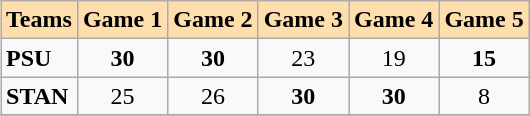<table class="wikitable" align=right>
<tr bgcolor=#ffdead align=center>
<td colspan=1><strong>Teams</strong></td>
<td colspan=1><strong>Game 1</strong></td>
<td colspan=1><strong>Game 2</strong></td>
<td colspan=1><strong>Game 3</strong></td>
<td colspan=1><strong>Game 4</strong></td>
<td colspan=1><strong>Game 5</strong></td>
</tr>
<tr>
<td><strong>PSU</strong></td>
<td align=center><strong>30</strong></td>
<td align=center><strong>30</strong></td>
<td align=center>23</td>
<td align=center>19</td>
<td align=center><strong>15</strong></td>
</tr>
<tr>
<td><strong>STAN</strong></td>
<td align=center>25</td>
<td align=center>26</td>
<td align=center><strong>30</strong></td>
<td align=center><strong>30</strong></td>
<td align=center>8</td>
</tr>
<tr>
</tr>
</table>
